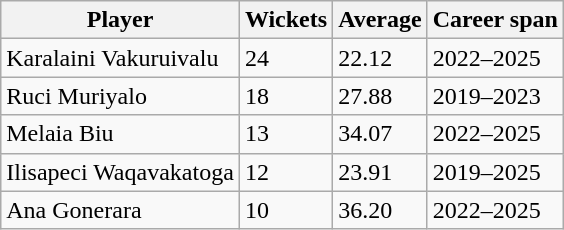<table class="wikitable">
<tr>
<th>Player</th>
<th>Wickets</th>
<th>Average</th>
<th>Career span</th>
</tr>
<tr>
<td>Karalaini Vakuruivalu</td>
<td>24</td>
<td>22.12</td>
<td>2022–2025</td>
</tr>
<tr>
<td>Ruci Muriyalo</td>
<td>18</td>
<td>27.88</td>
<td>2019–2023</td>
</tr>
<tr>
<td>Melaia Biu</td>
<td>13</td>
<td>34.07</td>
<td>2022–2025</td>
</tr>
<tr>
<td>Ilisapeci Waqavakatoga</td>
<td>12</td>
<td>23.91</td>
<td>2019–2025</td>
</tr>
<tr>
<td>Ana Gonerara</td>
<td>10</td>
<td>36.20</td>
<td>2022–2025</td>
</tr>
</table>
